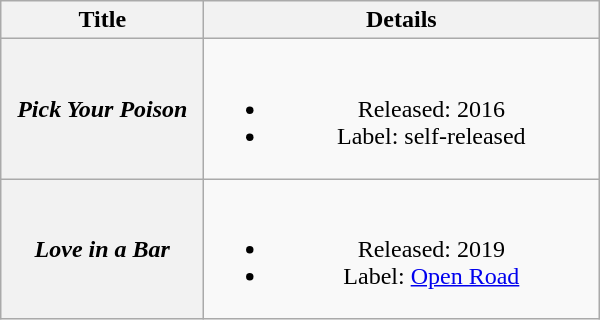<table class="wikitable plainrowheaders" style="text-align:center;">
<tr>
<th scope="col" style="width:8em;">Title</th>
<th scope="col" style="width:16em;">Details</th>
</tr>
<tr>
<th scope="row"><em>Pick Your Poison</em></th>
<td><br><ul><li>Released: 2016</li><li>Label: self-released</li></ul></td>
</tr>
<tr>
<th scope="row"><em>Love in a Bar</em></th>
<td><br><ul><li>Released: 2019</li><li>Label: <a href='#'>Open Road</a></li></ul></td>
</tr>
</table>
